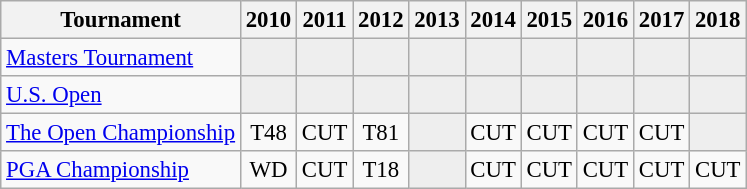<table class="wikitable" style="font-size:95%;text-align:center;">
<tr>
<th>Tournament</th>
<th>2010</th>
<th>2011</th>
<th>2012</th>
<th>2013</th>
<th>2014</th>
<th>2015</th>
<th>2016</th>
<th>2017</th>
<th>2018</th>
</tr>
<tr>
<td align=left><a href='#'>Masters Tournament</a></td>
<td style="background:#eeeeee;"></td>
<td style="background:#eeeeee;"></td>
<td style="background:#eeeeee;"></td>
<td style="background:#eeeeee;"></td>
<td style="background:#eeeeee;"></td>
<td style="background:#eeeeee;"></td>
<td style="background:#eeeeee;"></td>
<td style="background:#eeeeee;"></td>
<td style="background:#eeeeee;"></td>
</tr>
<tr>
<td align=left><a href='#'>U.S. Open</a></td>
<td style="background:#eeeeee;"></td>
<td style="background:#eeeeee;"></td>
<td style="background:#eeeeee;"></td>
<td style="background:#eeeeee;"></td>
<td style="background:#eeeeee;"></td>
<td style="background:#eeeeee;"></td>
<td style="background:#eeeeee;"></td>
<td style="background:#eeeeee;"></td>
<td style="background:#eeeeee;"></td>
</tr>
<tr>
<td align=left><a href='#'>The Open Championship</a></td>
<td>T48</td>
<td>CUT</td>
<td>T81</td>
<td style="background:#eeeeee;"></td>
<td>CUT</td>
<td>CUT</td>
<td>CUT</td>
<td>CUT</td>
<td style="background:#eeeeee;"></td>
</tr>
<tr>
<td align=left><a href='#'>PGA Championship</a></td>
<td>WD</td>
<td>CUT</td>
<td>T18</td>
<td style="background:#eeeeee;"></td>
<td>CUT</td>
<td>CUT</td>
<td>CUT</td>
<td>CUT</td>
<td>CUT</td>
</tr>
</table>
